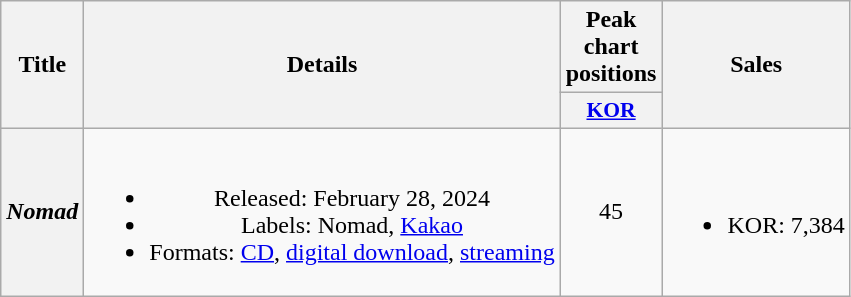<table class="wikitable plainrowheaders" style="text-align:center">
<tr>
<th scope="col" rowspan="2">Title</th>
<th scope="col" rowspan="2">Details</th>
<th scope="col">Peak chart positions</th>
<th scope="col" rowspan="2">Sales</th>
</tr>
<tr>
<th scope="col" style="width:3em;font-size:90%"><a href='#'>KOR</a><br></th>
</tr>
<tr>
<th scope="row"><em>Nomad</em></th>
<td><br><ul><li>Released: February 28, 2024</li><li>Labels: Nomad, <a href='#'>Kakao</a></li><li>Formats: <a href='#'>CD</a>, <a href='#'>digital download</a>, <a href='#'>streaming</a></li></ul></td>
<td>45</td>
<td><br><ul><li>KOR: 7,384</li></ul></td>
</tr>
</table>
